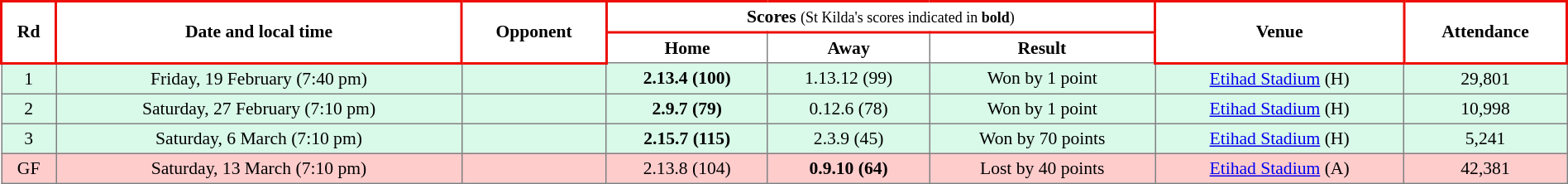<table border="1" cellpadding="3" cellspacing="0" style="border-collapse:collapse; font-size:90%; text-align:center; width:100%;">
<tr>
<td rowspan="2" style="border: solid #ED0F05 2px;"><strong>Rd</strong></td>
<td rowspan="2" style="border: solid #ED0F05 2px;"><strong>Date and local time</strong></td>
<td rowspan="2" style="border: solid #ED0F05 2px;"><strong>Opponent</strong></td>
<td colspan="3" style="border: solid #ED0F05 2px;"><strong>Scores</strong> <small>(St Kilda's scores indicated in <strong>bold</strong>)</small></td>
<td rowspan="2" style="border: solid #ED0F05 2px;"><strong>Venue</strong></td>
<td rowspan="2" style="border: solid #ED0F05 2px;"><strong>Attendance</strong></td>
</tr>
<tr>
<th><span>Home</span></th>
<th><span>Away</span></th>
<th><span>Result</span></th>
</tr>
<tr style="background:#d9f9e9">
<td>1</td>
<td>Friday, 19 February (7:40 pm)</td>
<td></td>
<td><strong>2.13.4 (100)</strong></td>
<td>1.13.12 (99)</td>
<td>Won by 1 point</td>
<td><a href='#'>Etihad Stadium</a> (H)</td>
<td>29,801</td>
</tr>
<tr style="background:#d9f9e9">
<td>2</td>
<td>Saturday, 27 February (7:10 pm)</td>
<td></td>
<td><strong>2.9.7 (79)</strong></td>
<td>0.12.6 (78)</td>
<td>Won by 1 point</td>
<td><a href='#'>Etihad Stadium</a> (H)</td>
<td>10,998</td>
</tr>
<tr style="background:#d9f9e9">
<td>3</td>
<td>Saturday, 6 March (7:10 pm)</td>
<td></td>
<td><strong>2.15.7 (115)</strong></td>
<td>2.3.9 (45)</td>
<td>Won by 70 points</td>
<td><a href='#'>Etihad Stadium</a> (H)</td>
<td>5,241</td>
</tr>
<tr style="background:#fcc;">
<td>GF</td>
<td>Saturday, 13 March (7:10 pm)</td>
<td></td>
<td>2.13.8 (104)</td>
<td><strong>0.9.10 (64)</strong></td>
<td>Lost by 40 points</td>
<td><a href='#'>Etihad Stadium</a> (A)</td>
<td>42,381</td>
</tr>
</table>
